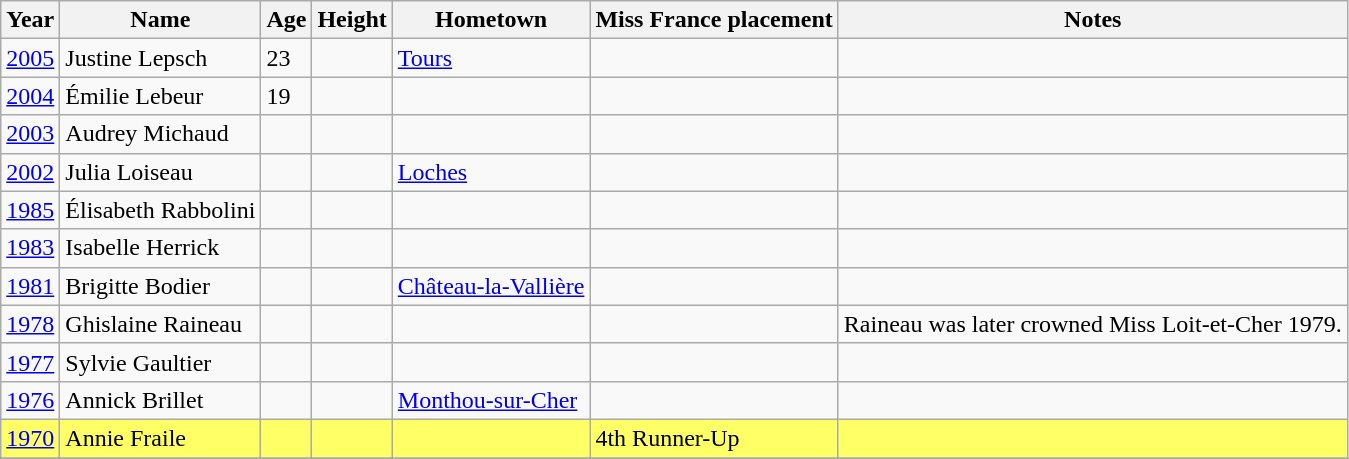<table class="wikitable sortable">
<tr>
<th>Year</th>
<th>Name</th>
<th>Age</th>
<th>Height</th>
<th>Hometown</th>
<th>Miss France placement</th>
<th>Notes</th>
</tr>
<tr>
<td><a href='#'>2005</a></td>
<td>Justine Lepsch</td>
<td>23</td>
<td></td>
<td><a href='#'>Tours</a></td>
<td></td>
<td></td>
</tr>
<tr>
<td><a href='#'>2004</a></td>
<td>Émilie Lebeur</td>
<td>19</td>
<td></td>
<td></td>
<td></td>
<td></td>
</tr>
<tr>
<td><a href='#'>2003</a></td>
<td>Audrey Michaud</td>
<td></td>
<td></td>
<td></td>
<td></td>
<td></td>
</tr>
<tr>
<td><a href='#'>2002</a></td>
<td>Julia Loiseau</td>
<td></td>
<td></td>
<td><a href='#'>Loches</a></td>
<td></td>
<td></td>
</tr>
<tr>
<td><a href='#'>1985</a></td>
<td>Élisabeth Rabbolini</td>
<td></td>
<td></td>
<td></td>
<td></td>
<td></td>
</tr>
<tr>
<td><a href='#'>1983</a></td>
<td>Isabelle Herrick</td>
<td></td>
<td></td>
<td></td>
<td></td>
<td></td>
</tr>
<tr>
<td><a href='#'>1981</a></td>
<td>Brigitte Bodier</td>
<td></td>
<td></td>
<td><a href='#'>Château-la-Vallière</a></td>
<td></td>
<td></td>
</tr>
<tr>
<td><a href='#'>1978</a></td>
<td>Ghislaine Raineau</td>
<td></td>
<td></td>
<td></td>
<td></td>
<td>Raineau was later crowned Miss Loit-et-Cher 1979.</td>
</tr>
<tr>
<td><a href='#'>1977</a></td>
<td>Sylvie Gaultier</td>
<td></td>
<td></td>
<td></td>
<td></td>
<td></td>
</tr>
<tr>
<td><a href='#'>1976</a></td>
<td>Annick Brillet</td>
<td></td>
<td></td>
<td><a href='#'>Monthou-sur-Cher</a></td>
<td></td>
<td></td>
</tr>
<tr bgcolor=#FFFF66>
<td><a href='#'>1970</a></td>
<td>Annie Fraile</td>
<td></td>
<td></td>
<td></td>
<td>4th Runner-Up</td>
<td></td>
</tr>
<tr>
</tr>
</table>
